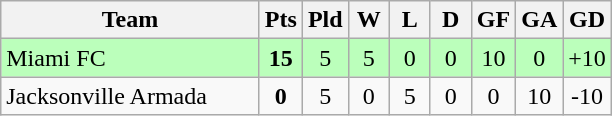<table class="wikitable" style="text-align: center;">
<tr>
<th style="width:165px;">Team</th>
<th width="20">Pts</th>
<th width="20">Pld</th>
<th width="20">W</th>
<th width="20">L</th>
<th width="20">D</th>
<th width="20">GF</th>
<th width="20">GA</th>
<th width="20">GD</th>
</tr>
<tr style="background:#bfb;">
<td style="text-align:left;">Miami FC</td>
<td><strong>15</strong></td>
<td>5</td>
<td>5</td>
<td>0</td>
<td>0</td>
<td>10</td>
<td>0</td>
<td>+10</td>
</tr>
<tr>
<td style="text-align:left;">Jacksonville Armada</td>
<td><strong>0</strong></td>
<td>5</td>
<td>0</td>
<td>5</td>
<td>0</td>
<td>0</td>
<td>10</td>
<td>-10</td>
</tr>
</table>
